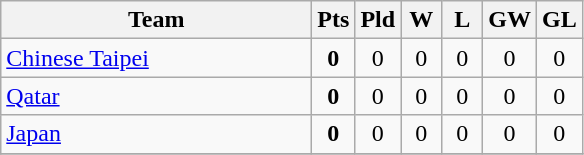<table class="wikitable" style="text-align:center">
<tr>
<th width=200>Team</th>
<th width=20>Pts</th>
<th width=20>Pld</th>
<th width=20>W</th>
<th width=20>L</th>
<th width=20>GW</th>
<th width=20>GL</th>
</tr>
<tr>
<td style="text-align:left;"> <a href='#'>Chinese Taipei</a></td>
<td><strong>0</strong></td>
<td>0</td>
<td>0</td>
<td>0</td>
<td>0</td>
<td>0</td>
</tr>
<tr>
<td style="text-align:left;"> <a href='#'>Qatar</a></td>
<td><strong>0</strong></td>
<td>0</td>
<td>0</td>
<td>0</td>
<td>0</td>
<td>0</td>
</tr>
<tr>
<td style="text-align:left;"> <a href='#'>Japan</a></td>
<td><strong>0</strong></td>
<td>0</td>
<td>0</td>
<td>0</td>
<td>0</td>
<td>0</td>
</tr>
<tr>
</tr>
</table>
